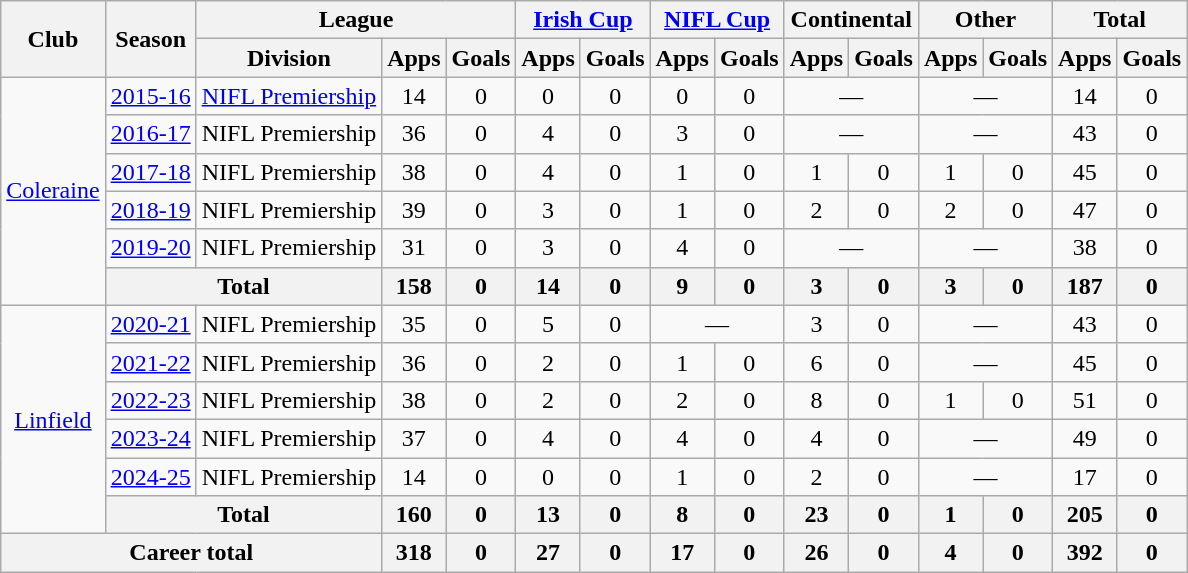<table class="wikitable" style="text-align:center">
<tr>
<th rowspan="2">Club</th>
<th rowspan="2">Season</th>
<th colspan="3">League</th>
<th colspan="2"><a href='#'>Irish Cup</a></th>
<th colspan="2"><a href='#'>NIFL Cup</a></th>
<th colspan="2">Continental</th>
<th colspan="2">Other</th>
<th colspan="2">Total</th>
</tr>
<tr>
<th>Division</th>
<th>Apps</th>
<th>Goals</th>
<th>Apps</th>
<th>Goals</th>
<th>Apps</th>
<th>Goals</th>
<th>Apps</th>
<th>Goals</th>
<th>Apps</th>
<th>Goals</th>
<th>Apps</th>
<th>Goals</th>
</tr>
<tr>
<td rowspan="6"><a href='#'>Coleraine</a></td>
<td><a href='#'>2015-16</a></td>
<td><a href='#'>NIFL Premiership</a></td>
<td>14</td>
<td>0</td>
<td>0</td>
<td>0</td>
<td>0</td>
<td>0</td>
<td colspan="2">—</td>
<td colspan="2">—</td>
<td>14</td>
<td>0</td>
</tr>
<tr>
<td><a href='#'>2016-17</a></td>
<td>NIFL Premiership</td>
<td>36</td>
<td>0</td>
<td>4</td>
<td>0</td>
<td>3</td>
<td>0</td>
<td colspan="2">—</td>
<td colspan="2">—</td>
<td>43</td>
<td>0</td>
</tr>
<tr>
<td><a href='#'>2017-18</a></td>
<td>NIFL Premiership</td>
<td>38</td>
<td>0</td>
<td>4</td>
<td>0</td>
<td>1</td>
<td>0</td>
<td>1</td>
<td>0</td>
<td>1</td>
<td>0</td>
<td>45</td>
<td>0</td>
</tr>
<tr>
<td><a href='#'>2018-19</a></td>
<td>NIFL Premiership</td>
<td>39</td>
<td>0</td>
<td>3</td>
<td>0</td>
<td>1</td>
<td>0</td>
<td>2</td>
<td>0</td>
<td>2</td>
<td>0</td>
<td>47</td>
<td>0</td>
</tr>
<tr>
<td><a href='#'>2019-20</a></td>
<td>NIFL Premiership</td>
<td>31</td>
<td>0</td>
<td>3</td>
<td>0</td>
<td>4</td>
<td>0</td>
<td colspan="2">—</td>
<td colspan="2">—</td>
<td>38</td>
<td>0</td>
</tr>
<tr>
<th colspan="2">Total</th>
<th>158</th>
<th>0</th>
<th>14</th>
<th>0</th>
<th>9</th>
<th>0</th>
<th>3</th>
<th>0</th>
<th>3</th>
<th>0</th>
<th>187</th>
<th>0</th>
</tr>
<tr>
<td rowspan="6"><a href='#'>Linfield</a></td>
<td><a href='#'>2020-21</a></td>
<td>NIFL Premiership</td>
<td>35</td>
<td>0</td>
<td>5</td>
<td>0</td>
<td colspan="2">—</td>
<td>3</td>
<td>0</td>
<td colspan="2">—</td>
<td>43</td>
<td>0</td>
</tr>
<tr>
<td><a href='#'>2021-22</a></td>
<td>NIFL Premiership</td>
<td>36</td>
<td>0</td>
<td>2</td>
<td>0</td>
<td>1</td>
<td>0</td>
<td>6</td>
<td>0</td>
<td colspan="2">—</td>
<td>45</td>
<td>0</td>
</tr>
<tr>
<td><a href='#'>2022-23</a></td>
<td>NIFL Premiership</td>
<td>38</td>
<td>0</td>
<td>2</td>
<td>0</td>
<td>2</td>
<td>0</td>
<td>8</td>
<td>0</td>
<td>1</td>
<td>0</td>
<td>51</td>
<td>0</td>
</tr>
<tr>
<td><a href='#'>2023-24</a></td>
<td>NIFL Premiership</td>
<td>37</td>
<td>0</td>
<td>4</td>
<td>0</td>
<td>4</td>
<td>0</td>
<td>4</td>
<td>0</td>
<td colspan="2">—</td>
<td>49</td>
<td>0</td>
</tr>
<tr>
<td><a href='#'>2024-25</a></td>
<td>NIFL Premiership</td>
<td>14</td>
<td>0</td>
<td>0</td>
<td>0</td>
<td>1</td>
<td>0</td>
<td>2</td>
<td>0</td>
<td colspan="2">—</td>
<td>17</td>
<td>0</td>
</tr>
<tr>
<th colspan="2">Total</th>
<th>160</th>
<th>0</th>
<th>13</th>
<th>0</th>
<th>8</th>
<th>0</th>
<th>23</th>
<th>0</th>
<th>1</th>
<th>0</th>
<th>205</th>
<th>0</th>
</tr>
<tr>
<th colspan="3">Career total</th>
<th>318</th>
<th>0</th>
<th>27</th>
<th>0</th>
<th>17</th>
<th>0</th>
<th>26</th>
<th>0</th>
<th>4</th>
<th>0</th>
<th>392</th>
<th>0</th>
</tr>
</table>
